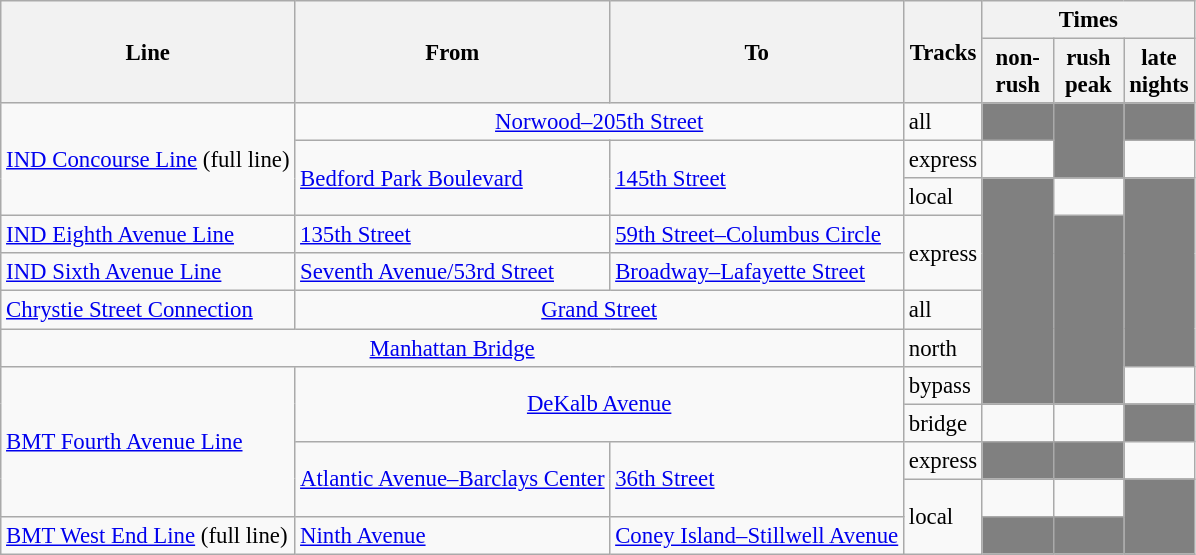<table class="wikitable collapsible" style="font-size:95%">
<tr>
<th rowspan=2>Line</th>
<th rowspan=2>From</th>
<th rowspan=2>To</th>
<th rowspan=2>Tracks</th>
<th colspan=3>Times</th>
</tr>
<tr>
<th style="width:40px; text-align:center;">non-<br>rush</th>
<th style="width:40px; text-align:center;">rush<br>peak</th>
<th style="width:40px; text-align:center;">late<br>nights</th>
</tr>
<tr>
<td rowspan=3><a href='#'>IND Concourse Line</a> (full line)</td>
<td colspan="2" style="text-align:center;"><a href='#'>Norwood–205th Street</a></td>
<td>all</td>
<td style="background: gray"> </td>
<td rowspan=2 style="background: gray"> </td>
<td style="background: gray"> </td>
</tr>
<tr>
<td rowspan=2><a href='#'>Bedford Park Boulevard</a></td>
<td rowspan=2><a href='#'>145th Street</a></td>
<td>express</td>
<td> </td>
<td> </td>
</tr>
<tr>
<td>local</td>
<td rowspan=6 style="background: gray"> </td>
<td> </td>
<td rowspan=5 style="background: gray"> </td>
</tr>
<tr>
<td><a href='#'>IND Eighth Avenue Line</a></td>
<td><a href='#'>135th Street</a></td>
<td><a href='#'>59th Street–Columbus Circle</a></td>
<td rowspan=2>express</td>
<td rowspan=5 style="background: gray"> </td>
</tr>
<tr>
<td><a href='#'>IND Sixth Avenue Line</a></td>
<td><a href='#'>Seventh Avenue/53rd Street</a></td>
<td><a href='#'>Broadway–Lafayette Street</a></td>
</tr>
<tr>
<td><a href='#'>Chrystie Street Connection</a></td>
<td colspan="2" style="text-align:center;"><a href='#'>Grand Street</a></td>
<td>all</td>
</tr>
<tr>
<td colspan="3" style="text-align:center;"><a href='#'>Manhattan Bridge</a></td>
<td>north</td>
</tr>
<tr>
<td rowspan=4><a href='#'>BMT Fourth Avenue Line</a></td>
<td rowspan="2" colspan="2" style="text-align:center;"><a href='#'>DeKalb Avenue</a></td>
<td>bypass</td>
<td> </td>
</tr>
<tr>
<td>bridge</td>
<td> </td>
<td> </td>
<td style="background:gray"> </td>
</tr>
<tr>
<td rowspan=2><a href='#'>Atlantic Avenue–Barclays Center</a></td>
<td rowspan=2><a href='#'>36th Street</a></td>
<td>express</td>
<td style="background: gray"> </td>
<td style="background: gray"> </td>
<td> </td>
</tr>
<tr>
<td rowspan=2>local</td>
<td> </td>
<td> </td>
<td rowspan=2 style="background: gray"> </td>
</tr>
<tr>
<td><a href='#'>BMT West End Line</a> (full line)</td>
<td><a href='#'>Ninth Avenue</a></td>
<td><a href='#'>Coney Island–Stillwell Avenue</a></td>
<td style="background: gray"> </td>
<td style="background: gray"> </td>
</tr>
</table>
